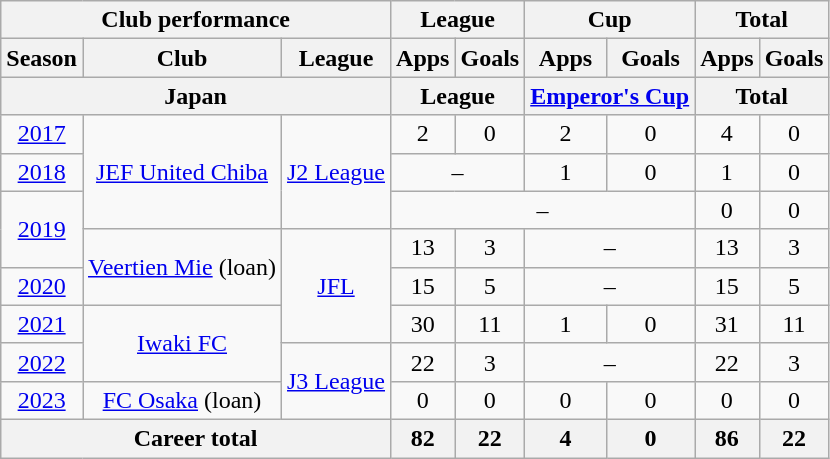<table class="wikitable" style="text-align:center;">
<tr>
<th colspan=3>Club performance</th>
<th colspan=2>League</th>
<th colspan=2>Cup</th>
<th colspan=2>Total</th>
</tr>
<tr>
<th>Season</th>
<th>Club</th>
<th>League</th>
<th>Apps</th>
<th>Goals</th>
<th>Apps</th>
<th>Goals</th>
<th>Apps</th>
<th>Goals</th>
</tr>
<tr>
<th colspan=3>Japan</th>
<th colspan=2>League</th>
<th colspan=2><a href='#'>Emperor's Cup</a></th>
<th colspan=2>Total</th>
</tr>
<tr>
<td><a href='#'>2017</a></td>
<td rowspan="3"><a href='#'>JEF United Chiba</a></td>
<td rowspan="3"><a href='#'>J2 League</a></td>
<td>2</td>
<td>0</td>
<td>2</td>
<td>0</td>
<td>4</td>
<td>0</td>
</tr>
<tr>
<td><a href='#'>2018</a></td>
<td colspan="2">–</td>
<td>1</td>
<td>0</td>
<td>1</td>
<td>0</td>
</tr>
<tr>
<td rowspan="2"><a href='#'>2019</a></td>
<td colspan="4">–</td>
<td>0</td>
<td>0</td>
</tr>
<tr>
<td rowspan="2"><a href='#'>Veertien Mie</a> (loan)</td>
<td rowspan="3"><a href='#'>JFL</a></td>
<td>13</td>
<td>3</td>
<td colspan="2">–</td>
<td>13</td>
<td>3</td>
</tr>
<tr>
<td><a href='#'>2020</a></td>
<td>15</td>
<td>5</td>
<td colspan="2">–</td>
<td>15</td>
<td>5</td>
</tr>
<tr>
<td><a href='#'>2021</a></td>
<td rowspan="2"><a href='#'>Iwaki FC</a></td>
<td>30</td>
<td>11</td>
<td>1</td>
<td>0</td>
<td>31</td>
<td>11</td>
</tr>
<tr>
<td><a href='#'>2022</a></td>
<td rowspan=2><a href='#'>J3 League</a></td>
<td>22</td>
<td>3</td>
<td colspan="2">–</td>
<td>22</td>
<td>3</td>
</tr>
<tr>
<td><a href='#'>2023</a></td>
<td><a href='#'>FC Osaka</a> (loan)</td>
<td>0</td>
<td>0</td>
<td>0</td>
<td>0</td>
<td>0</td>
<td>0</td>
</tr>
<tr>
<th colspan=3>Career total</th>
<th>82</th>
<th>22</th>
<th>4</th>
<th>0</th>
<th>86</th>
<th>22</th>
</tr>
</table>
